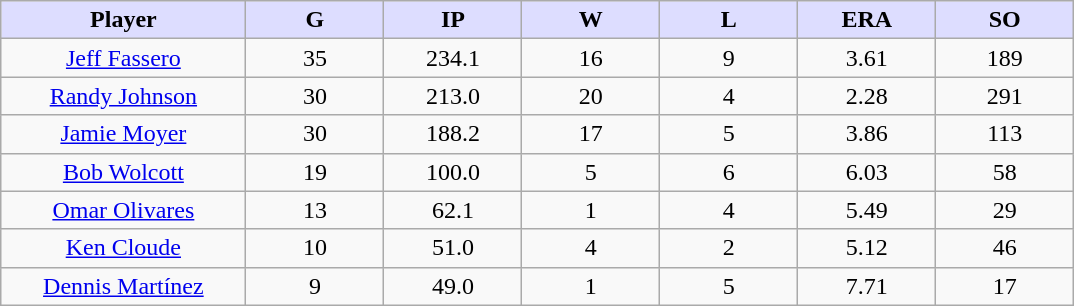<table class="wikitable sortable">
<tr>
<th style="background:#ddf; width:16%;">Player</th>
<th style="background:#ddf; width:9%;">G</th>
<th style="background:#ddf; width:9%;">IP</th>
<th style="background:#ddf; width:9%;">W</th>
<th style="background:#ddf; width:9%;">L</th>
<th style="background:#ddf; width:9%;">ERA</th>
<th style="background:#ddf; width:9%;">SO</th>
</tr>
<tr align="center">
<td><a href='#'>Jeff Fassero</a></td>
<td>35</td>
<td>234.1</td>
<td>16</td>
<td>9</td>
<td>3.61</td>
<td>189</td>
</tr>
<tr align="center">
<td><a href='#'>Randy Johnson</a></td>
<td>30</td>
<td>213.0</td>
<td>20</td>
<td>4</td>
<td>2.28</td>
<td>291</td>
</tr>
<tr align="center">
<td><a href='#'>Jamie Moyer</a></td>
<td>30</td>
<td>188.2</td>
<td>17</td>
<td>5</td>
<td>3.86</td>
<td>113</td>
</tr>
<tr align="center">
<td><a href='#'>Bob Wolcott</a></td>
<td>19</td>
<td>100.0</td>
<td>5</td>
<td>6</td>
<td>6.03</td>
<td>58</td>
</tr>
<tr align="center">
<td><a href='#'>Omar Olivares</a></td>
<td>13</td>
<td>62.1</td>
<td>1</td>
<td>4</td>
<td>5.49</td>
<td>29</td>
</tr>
<tr align="center">
<td><a href='#'>Ken Cloude</a></td>
<td>10</td>
<td>51.0</td>
<td>4</td>
<td>2</td>
<td>5.12</td>
<td>46</td>
</tr>
<tr align="center">
<td><a href='#'>Dennis Martínez</a></td>
<td>9</td>
<td>49.0</td>
<td>1</td>
<td>5</td>
<td>7.71</td>
<td>17</td>
</tr>
</table>
